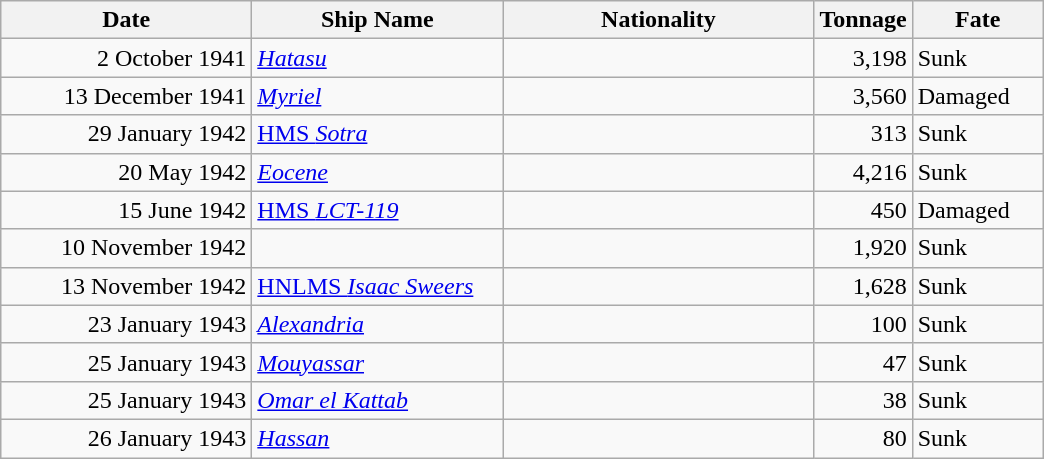<table class="wikitable sortable">
<tr>
<th width="160px">Date</th>
<th width="160px">Ship Name</th>
<th width="200px">Nationality</th>
<th width="25px">Tonnage</th>
<th width="80px">Fate</th>
</tr>
<tr>
<td align="right">2 October 1941</td>
<td align="left"><a href='#'><em>Hatasu</em></a></td>
<td align="left"></td>
<td align="right">3,198</td>
<td align="left">Sunk</td>
</tr>
<tr>
<td align="right">13 December 1941</td>
<td align="left"><a href='#'><em>Myriel</em></a></td>
<td align="left"></td>
<td align="right">3,560</td>
<td align="left">Damaged</td>
</tr>
<tr>
<td align="right">29 January 1942</td>
<td align="left"><a href='#'>HMS <em>Sotra</em></a></td>
<td align="left"></td>
<td align="right">313</td>
<td align="left">Sunk</td>
</tr>
<tr>
<td align="right">20 May 1942</td>
<td align="left"><a href='#'><em>Eocene</em></a></td>
<td align="left"></td>
<td align="right">4,216</td>
<td align="left">Sunk</td>
</tr>
<tr>
<td align="right">15 June 1942</td>
<td align="left"><a href='#'>HMS <em>LCT-119</em></a></td>
<td align="left"></td>
<td align="right">450</td>
<td align="left">Damaged</td>
</tr>
<tr>
<td align="right">10 November 1942</td>
<td align="left"></td>
<td align="left"></td>
<td align="right">1,920</td>
<td align="left">Sunk</td>
</tr>
<tr>
<td align="right">13 November 1942</td>
<td align="left"><a href='#'>HNLMS <em>Isaac Sweers</em></a></td>
<td align="left"></td>
<td align="right">1,628</td>
<td align="left">Sunk</td>
</tr>
<tr>
<td align="right">23 January 1943</td>
<td align="left"><a href='#'><em>Alexandria</em></a></td>
<td align="left"></td>
<td align="right">100</td>
<td align="left">Sunk</td>
</tr>
<tr>
<td align="right">25 January 1943</td>
<td align="left"><a href='#'><em>Mouyassar</em></a></td>
<td align="left"></td>
<td align="right">47</td>
<td align="left">Sunk</td>
</tr>
<tr>
<td align="right">25 January 1943</td>
<td align="left"><a href='#'><em>Omar el Kattab</em></a></td>
<td align="left"></td>
<td align="right">38</td>
<td align="left">Sunk</td>
</tr>
<tr>
<td align="right">26 January 1943</td>
<td align="left"><a href='#'><em>Hassan</em></a></td>
<td align="left"></td>
<td align="right">80</td>
<td align="left">Sunk</td>
</tr>
</table>
